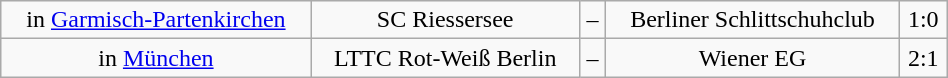<table class="wikitable" width="50%">
<tr align="center">
<td>in <a href='#'>Garmisch-Partenkirchen</a></td>
<td>SC Riessersee</td>
<td>–</td>
<td>Berliner Schlittschuhclub</td>
<td>1:0</td>
</tr>
<tr align="center">
<td>in <a href='#'>München</a></td>
<td>LTTC Rot-Weiß Berlin</td>
<td>–</td>
<td>Wiener EG</td>
<td>2:1</td>
</tr>
</table>
